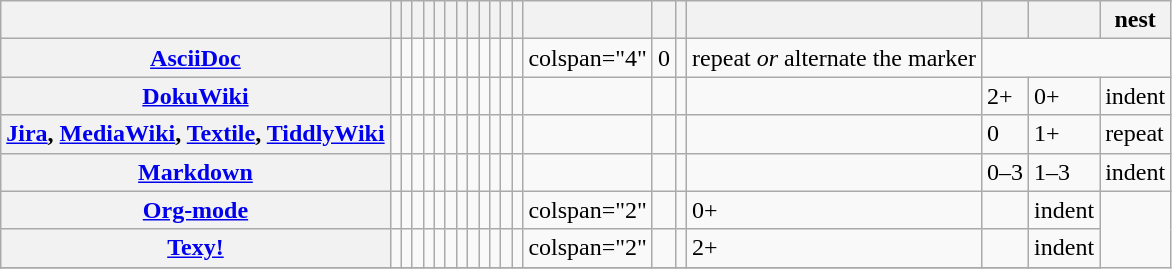<table class="wikitable sortable sort-under">
<tr>
<th></th>
<th><code></code></th>
<th><code></code></th>
<th><code></code></th>
<th><code></code></th>
<th><code></code></th>
<th><code></code></th>
<th><code></code></th>
<th><code></code></th>
<th><code></code></th>
<th><code></code></th>
<th><code></code></th>
<th><code></code></th>
<th></th>
<th></th>
<th></th>
<th></th>
<th></th>
<th></th>
<th>nest</th>
</tr>
<tr>
<th><a href='#'>AsciiDoc</a></th>
<td></td>
<td></td>
<td></td>
<td></td>
<td></td>
<td></td>
<td></td>
<td></td>
<td></td>
<td></td>
<td></td>
<td></td>
<td>colspan="4" </td>
<td>0</td>
<td></td>
<td>repeat <em>or</em> alternate the marker</td>
</tr>
<tr>
<th><a href='#'>DokuWiki</a></th>
<td></td>
<td></td>
<td></td>
<td></td>
<td></td>
<td></td>
<td></td>
<td></td>
<td></td>
<td></td>
<td></td>
<td></td>
<td></td>
<td></td>
<td></td>
<td></td>
<td>2+</td>
<td>0+</td>
<td>indent</td>
</tr>
<tr>
<th><a href='#'>Jira</a>, <a href='#'>MediaWiki</a>, <a href='#'>Textile</a>, <a href='#'>TiddlyWiki</a></th>
<td></td>
<td></td>
<td></td>
<td></td>
<td></td>
<td></td>
<td></td>
<td></td>
<td></td>
<td></td>
<td></td>
<td></td>
<td></td>
<td></td>
<td></td>
<td></td>
<td>0</td>
<td>1+</td>
<td>repeat</td>
</tr>
<tr>
<th><a href='#'>Markdown</a></th>
<td></td>
<td></td>
<td></td>
<td></td>
<td></td>
<td></td>
<td></td>
<td></td>
<td></td>
<td></td>
<td></td>
<td></td>
<td></td>
<td></td>
<td></td>
<td></td>
<td>0–3</td>
<td>1–3</td>
<td>indent</td>
</tr>
<tr>
<th><a href='#'>Org-mode</a></th>
<td></td>
<td></td>
<td></td>
<td></td>
<td></td>
<td></td>
<td></td>
<td></td>
<td></td>
<td></td>
<td></td>
<td></td>
<td>colspan="2" </td>
<td></td>
<td></td>
<td>0+</td>
<td></td>
<td>indent</td>
</tr>
<tr>
<th><a href='#'>Texy!</a></th>
<td></td>
<td></td>
<td></td>
<td></td>
<td></td>
<td></td>
<td></td>
<td></td>
<td></td>
<td></td>
<td></td>
<td></td>
<td>colspan="2" </td>
<td></td>
<td></td>
<td>2+</td>
<td></td>
<td>indent</td>
</tr>
<tr>
</tr>
</table>
